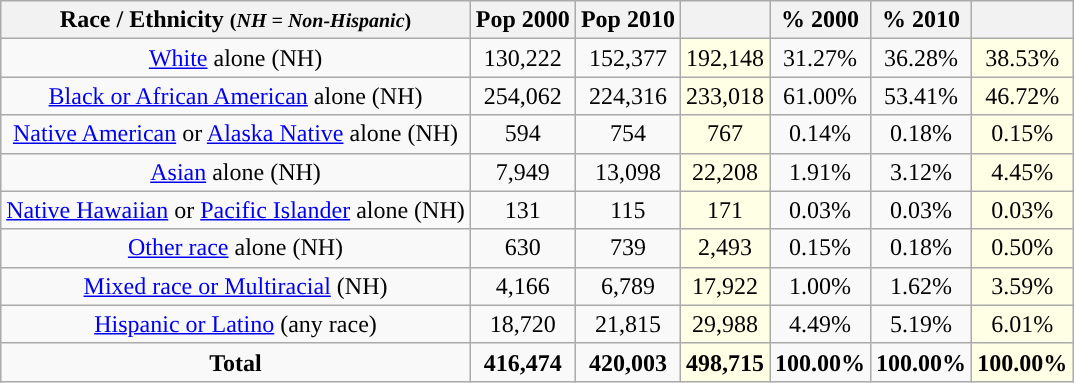<table class="wikitable" style="text-align:center;">
<tr>
<th>Race / Ethnicity <small>(<em>NH = Non-Hispanic</em>)</small></th>
<th>Pop 2000</th>
<th>Pop 2010</th>
<th></th>
<th>% 2000</th>
<th>% 2010</th>
<th></th>
</tr>
<tr>
<td><a href='#'>White</a> alone (NH)</td>
<td>130,222</td>
<td>152,377</td>
<td style='background: #ffffe6;'>192,148</td>
<td>31.27%</td>
<td>36.28%</td>
<td style='background: #ffffe6;'>38.53%</td>
</tr>
<tr>
<td><a href='#'>Black or African American</a> alone (NH)</td>
<td>254,062</td>
<td>224,316</td>
<td style='background: #ffffe6;'>233,018</td>
<td>61.00%</td>
<td>53.41%</td>
<td style='background: #ffffe6;'>46.72%</td>
</tr>
<tr>
<td><a href='#'>Native American</a> or <a href='#'>Alaska Native</a> alone (NH)</td>
<td>594</td>
<td>754</td>
<td style='background: #ffffe6;'>767</td>
<td>0.14%</td>
<td>0.18%</td>
<td style='background: #ffffe6;'>0.15%</td>
</tr>
<tr>
<td><a href='#'>Asian</a> alone (NH)</td>
<td>7,949</td>
<td>13,098</td>
<td style='background: #ffffe6;'>22,208</td>
<td>1.91%</td>
<td>3.12%</td>
<td style='background: #ffffe6;'>4.45%</td>
</tr>
<tr>
<td><a href='#'>Native Hawaiian</a> or <a href='#'>Pacific Islander</a> alone (NH)</td>
<td>131</td>
<td>115</td>
<td style='background: #ffffe6;'>171</td>
<td>0.03%</td>
<td>0.03%</td>
<td style='background: #ffffe6;'>0.03%</td>
</tr>
<tr>
<td><a href='#'>Other race</a> alone (NH)</td>
<td>630</td>
<td>739</td>
<td style='background: #ffffe6;'>2,493</td>
<td>0.15%</td>
<td>0.18%</td>
<td style='background: #ffffe6;'>0.50%</td>
</tr>
<tr>
<td><a href='#'>Mixed race or Multiracial</a> (NH)</td>
<td>4,166</td>
<td>6,789</td>
<td style='background: #ffffe6;'>17,922</td>
<td>1.00%</td>
<td>1.62%</td>
<td style='background: #ffffe6;'>3.59%</td>
</tr>
<tr>
<td><a href='#'>Hispanic or Latino</a> (any race)</td>
<td>18,720</td>
<td>21,815</td>
<td style='background: #ffffe6;'>29,988</td>
<td>4.49%</td>
<td>5.19%</td>
<td style='background: #ffffe6;'>6.01%</td>
</tr>
<tr>
<td><strong>Total</strong></td>
<td><strong>416,474</strong></td>
<td><strong>420,003</strong></td>
<td style='background: #ffffe6;'><strong>498,715</strong></td>
<td><strong>100.00%</strong></td>
<td><strong>100.00%</strong></td>
<td style='background: #ffffe6;'><strong>100.00%</strong></td>
</tr>
</table>
